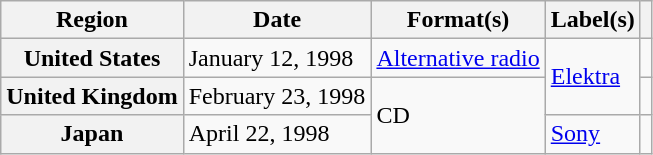<table class="wikitable plainrowheaders">
<tr>
<th scope="col">Region</th>
<th scope="col">Date</th>
<th scope="col">Format(s)</th>
<th scope="col">Label(s)</th>
<th scope="col"></th>
</tr>
<tr>
<th scope="row">United States</th>
<td>January 12, 1998</td>
<td><a href='#'>Alternative radio</a></td>
<td rowspan="2"><a href='#'>Elektra</a></td>
<td></td>
</tr>
<tr>
<th scope="row">United Kingdom</th>
<td>February 23, 1998</td>
<td rowspan="2">CD</td>
<td></td>
</tr>
<tr>
<th scope="row">Japan</th>
<td>April 22, 1998</td>
<td><a href='#'>Sony</a></td>
<td></td>
</tr>
</table>
